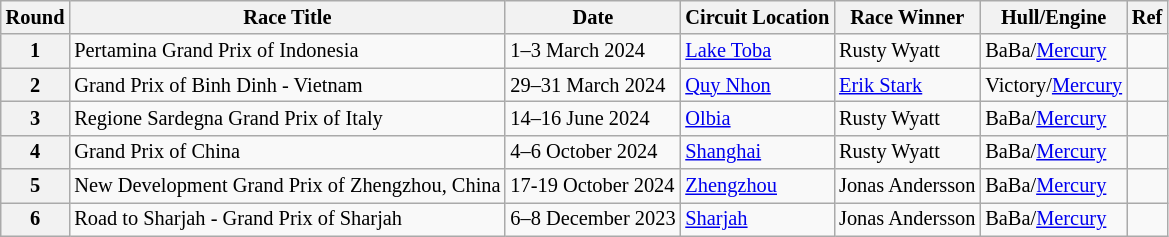<table class="wikitable" border="1" style="font-size: 85%">
<tr>
<th>Round</th>
<th>Race Title</th>
<th>Date</th>
<th>Circuit Location</th>
<th>Race Winner</th>
<th>Hull/Engine</th>
<th>Ref</th>
</tr>
<tr>
<th>1</th>
<td> Pertamina Grand Prix of Indonesia</td>
<td>1–3 March 2024</td>
<td><a href='#'>Lake Toba</a></td>
<td> Rusty Wyatt</td>
<td>BaBa/<a href='#'>Mercury</a></td>
<td></td>
</tr>
<tr>
<th>2</th>
<td> Grand Prix of Binh Dinh - Vietnam</td>
<td>29–31 March 2024</td>
<td><a href='#'>Quy Nhon</a></td>
<td> <a href='#'>Erik Stark</a></td>
<td>Victory/<a href='#'>Mercury</a></td>
<td></td>
</tr>
<tr>
<th>3</th>
<td> Regione Sardegna Grand Prix of Italy</td>
<td>14–16 June 2024</td>
<td><a href='#'>Olbia</a></td>
<td> Rusty Wyatt</td>
<td>BaBa/<a href='#'>Mercury</a></td>
<td></td>
</tr>
<tr>
<th>4</th>
<td> Grand Prix of China</td>
<td>4–6 October 2024</td>
<td><a href='#'>Shanghai</a></td>
<td> Rusty Wyatt</td>
<td>BaBa/<a href='#'>Mercury</a></td>
<td></td>
</tr>
<tr>
<th>5</th>
<td> New Development Grand Prix of Zhengzhou, China</td>
<td>17-19 October 2024</td>
<td><a href='#'>Zhengzhou</a></td>
<td> Jonas Andersson</td>
<td>BaBa/<a href='#'>Mercury</a></td>
<td></td>
</tr>
<tr>
<th>6</th>
<td> Road to Sharjah - Grand Prix of Sharjah</td>
<td>6–8 December 2023</td>
<td><a href='#'>Sharjah</a></td>
<td> Jonas Andersson</td>
<td>BaBa/<a href='#'>Mercury</a></td>
<td></td>
</tr>
</table>
